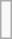<table class="wikitable" style="margin:0 auto;" align="center" colspan="2" cellpadding="3" style="font-size: 80%; width: 100%;">
<tr>
<td align=center colspan=2><br></td>
</tr>
</table>
